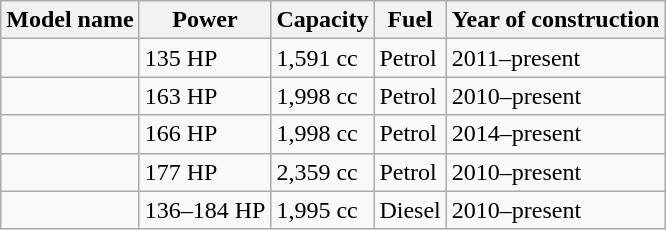<table class="wikitable">
<tr>
<th>Model name</th>
<th>Power</th>
<th>Capacity</th>
<th>Fuel</th>
<th>Year of construction</th>
</tr>
<tr>
<td></td>
<td>135 HP</td>
<td>1,591 cc</td>
<td>Petrol</td>
<td>2011–present</td>
</tr>
<tr>
<td></td>
<td>163 HP</td>
<td>1,998 cc</td>
<td>Petrol</td>
<td>2010–present</td>
</tr>
<tr>
<td></td>
<td>166 HP</td>
<td>1,998 cc</td>
<td>Petrol</td>
<td>2014–present</td>
</tr>
<tr>
<td></td>
<td>177 HP</td>
<td>2,359 cc</td>
<td>Petrol</td>
<td>2010–present</td>
</tr>
<tr>
<td></td>
<td>136–184 HP</td>
<td>1,995 cc</td>
<td>Diesel</td>
<td>2010–present</td>
</tr>
</table>
